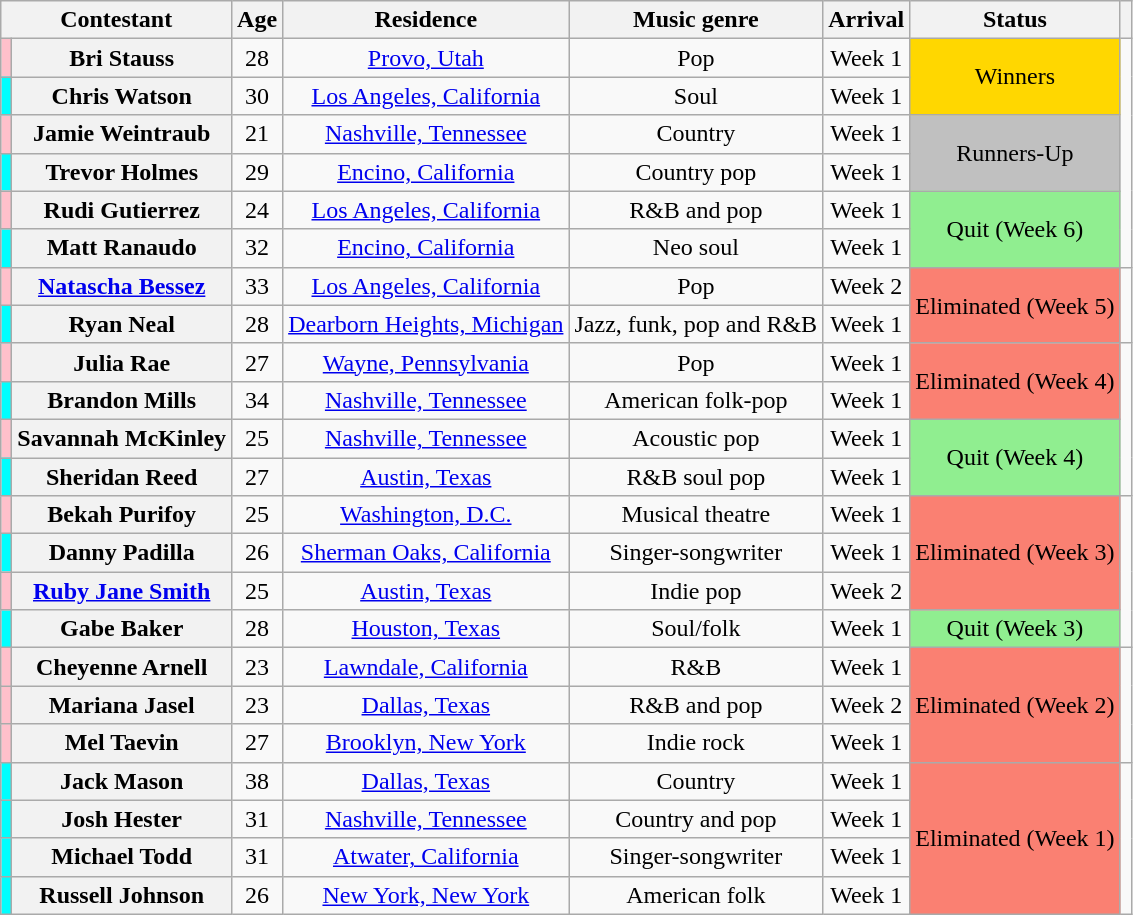<table class="wikitable plainrowheaders sortable" style="text-align:center">
<tr>
<th colspan="2" scope="col">Contestant</th>
<th scope="col">Age</th>
<th scope="col">Residence</th>
<th scope="col">Music genre</th>
<th scope="col">Arrival</th>
<th scope="col">Status</th>
<th scope="col" class="unsortable"></th>
</tr>
<tr>
<td style="background:pink;"></td>
<th scope="row">Bri Stauss</th>
<td>28</td>
<td><a href='#'>Provo, Utah</a></td>
<td>Pop</td>
<td>Week 1</td>
<td rowspan=2 style="background:gold;">Winners</td>
<td rowspan=6 style="text-align: center;"></td>
</tr>
<tr>
<td style="background:cyan;"></td>
<th scope="row">Chris Watson</th>
<td>30</td>
<td><a href='#'>Los Angeles, California</a></td>
<td>Soul</td>
<td>Week 1</td>
</tr>
<tr>
<td style="background:pink;"></td>
<th scope="row">Jamie Weintraub</th>
<td>21</td>
<td><a href='#'>Nashville, Tennessee</a></td>
<td>Country</td>
<td>Week 1</td>
<td rowspan=2 style="background:silver;">Runners-Up</td>
</tr>
<tr>
<td style="background:cyan;"></td>
<th scope="row">Trevor Holmes</th>
<td>29</td>
<td><a href='#'>Encino, California</a></td>
<td>Country pop</td>
<td>Week 1</td>
</tr>
<tr>
<td style="background:pink;"></td>
<th scope="row">Rudi Gutierrez</th>
<td>24</td>
<td><a href='#'>Los Angeles, California</a></td>
<td>R&B and pop</td>
<td>Week 1</td>
<td rowspan=2 style="background:lightgreen;">Quit (Week 6)</td>
</tr>
<tr>
<td style="background:cyan;"></td>
<th scope="row">Matt Ranaudo</th>
<td>32</td>
<td><a href='#'>Encino, California</a></td>
<td>Neo soul</td>
<td>Week 1</td>
</tr>
<tr>
<td style="background:pink;"></td>
<th scope="row"><a href='#'>Natascha Bessez</a></th>
<td>33</td>
<td><a href='#'>Los Angeles, California</a></td>
<td>Pop</td>
<td>Week 2</td>
<td rowspan=2 style="background:salmon;">Eliminated (Week 5)</td>
<td rowspan=2 style="text-align: center;"></td>
</tr>
<tr>
<td style="background:cyan;"></td>
<th scope="row">Ryan Neal</th>
<td>28</td>
<td><a href='#'>Dearborn Heights, Michigan</a></td>
<td>Jazz, funk, pop and R&B</td>
<td>Week 1</td>
</tr>
<tr>
<td style="background:pink;"></td>
<th scope="row">Julia Rae</th>
<td>27</td>
<td><a href='#'>Wayne, Pennsylvania</a></td>
<td>Pop</td>
<td>Week 1</td>
<td rowspan="2" style="background:salmon;">Eliminated (Week 4)</td>
<td rowspan=4 style="text-align: center;"></td>
</tr>
<tr>
<td style="background:cyan;"></td>
<th scope="row">Brandon Mills</th>
<td>34</td>
<td><a href='#'>Nashville, Tennessee</a></td>
<td>American folk-pop</td>
<td>Week 1</td>
</tr>
<tr>
<td style="background:pink;"></td>
<th scope="row">Savannah McKinley</th>
<td>25</td>
<td><a href='#'>Nashville, Tennessee</a></td>
<td>Acoustic pop</td>
<td>Week 1</td>
<td rowspan="2" style="background:lightgreen;">Quit (Week 4)</td>
</tr>
<tr>
<td style="background:cyan;"></td>
<th scope="row">Sheridan Reed</th>
<td>27</td>
<td><a href='#'>Austin, Texas</a></td>
<td>R&B soul pop</td>
<td>Week 1</td>
</tr>
<tr>
<td style="background:pink;"></td>
<th scope="row">Bekah Purifoy</th>
<td>25</td>
<td><a href='#'>Washington, D.C.</a></td>
<td>Musical theatre</td>
<td>Week 1</td>
<td rowspan=3 style="background:salmon;">Eliminated (Week 3)</td>
<td rowspan=4 style="text-align: center;"></td>
</tr>
<tr>
<td style="background:cyan;"></td>
<th scope="row">Danny Padilla</th>
<td>26</td>
<td><a href='#'>Sherman Oaks, California</a></td>
<td>Singer-songwriter</td>
<td>Week 1</td>
</tr>
<tr>
<td style="background:pink;"></td>
<th scope="row"><a href='#'>Ruby Jane Smith</a></th>
<td>25</td>
<td><a href='#'>Austin, Texas</a></td>
<td>Indie pop</td>
<td>Week 2</td>
</tr>
<tr>
<td style="background:cyan;"></td>
<th scope="row">Gabe Baker</th>
<td>28</td>
<td><a href='#'>Houston, Texas</a></td>
<td>Soul/folk</td>
<td>Week 1</td>
<td style="background:lightgreen;">Quit (Week 3)</td>
</tr>
<tr>
<td style="background:pink;"></td>
<th scope="row">Cheyenne Arnell</th>
<td>23</td>
<td><a href='#'>Lawndale, California</a></td>
<td>R&B</td>
<td>Week 1</td>
<td rowspan=3 style="background:salmon;">Eliminated (Week 2)</td>
<td rowspan="3" style="text-align: center;"></td>
</tr>
<tr>
<td style="background:pink;"></td>
<th scope="row">Mariana Jasel</th>
<td>23</td>
<td><a href='#'>Dallas, Texas</a></td>
<td>R&B and pop</td>
<td>Week 2</td>
</tr>
<tr>
<td style="background:pink;"></td>
<th scope="row">Mel Taevin</th>
<td>27</td>
<td><a href='#'>Brooklyn, New York</a></td>
<td>Indie rock</td>
<td>Week 1</td>
</tr>
<tr>
<td style="background:cyan;"></td>
<th scope="row">Jack Mason</th>
<td>38</td>
<td><a href='#'>Dallas, Texas</a></td>
<td>Country</td>
<td>Week 1</td>
<td rowspan=4 style="background:salmon;">Eliminated (Week 1)</td>
<td rowspan="4" style="text-align: center;"></td>
</tr>
<tr>
<td style="background:cyan;"></td>
<th scope="row">Josh Hester</th>
<td>31</td>
<td><a href='#'>Nashville, Tennessee</a></td>
<td>Country and pop</td>
<td>Week 1</td>
</tr>
<tr>
<td style="background:cyan;"></td>
<th scope="row">Michael Todd</th>
<td>31</td>
<td><a href='#'>Atwater, California</a></td>
<td>Singer-songwriter</td>
<td>Week 1</td>
</tr>
<tr>
<td style="background:cyan;"></td>
<th scope="row">Russell Johnson</th>
<td>26</td>
<td><a href='#'>New York, New York</a></td>
<td>American folk</td>
<td>Week 1</td>
</tr>
</table>
